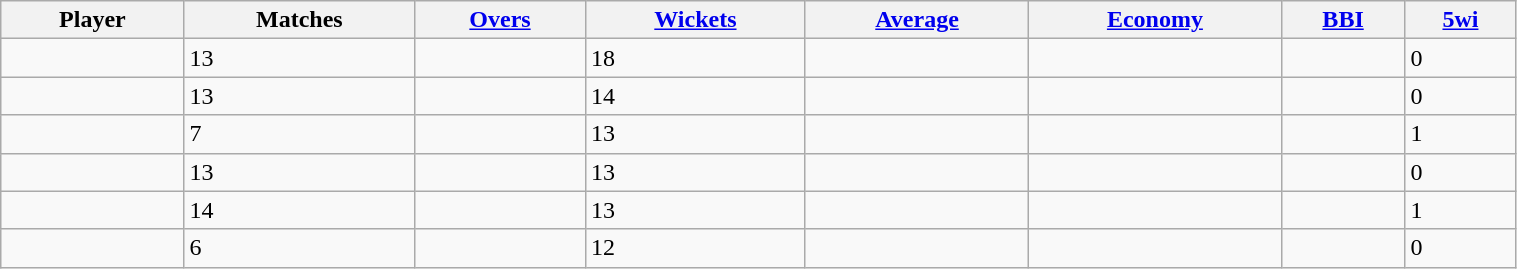<table class="wikitable sortable" style="width:80%;">
<tr>
<th>Player</th>
<th>Matches</th>
<th><a href='#'>Overs</a></th>
<th><a href='#'>Wickets</a></th>
<th><a href='#'>Average</a></th>
<th><a href='#'>Economy</a></th>
<th><a href='#'>BBI</a></th>
<th><a href='#'>5wi</a></th>
</tr>
<tr>
<td></td>
<td>13</td>
<td></td>
<td>18</td>
<td></td>
<td></td>
<td></td>
<td>0</td>
</tr>
<tr>
<td></td>
<td>13</td>
<td></td>
<td>14</td>
<td></td>
<td></td>
<td></td>
<td>0</td>
</tr>
<tr>
<td></td>
<td>7</td>
<td></td>
<td>13</td>
<td></td>
<td></td>
<td></td>
<td>1</td>
</tr>
<tr>
<td></td>
<td>13</td>
<td></td>
<td>13</td>
<td></td>
<td></td>
<td></td>
<td>0</td>
</tr>
<tr>
<td></td>
<td>14</td>
<td></td>
<td>13</td>
<td></td>
<td></td>
<td></td>
<td>1</td>
</tr>
<tr>
<td></td>
<td>6</td>
<td></td>
<td>12</td>
<td></td>
<td></td>
<td></td>
<td>0</td>
</tr>
</table>
